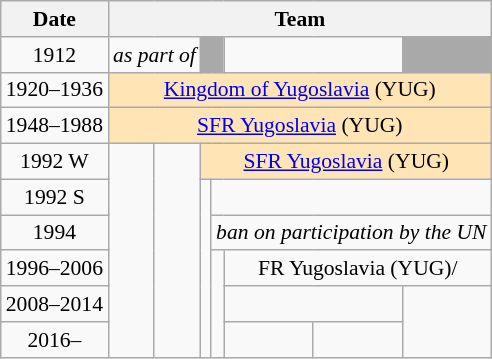<table class="wikitable" style="text-align:center; font-size:90%;">
<tr>
<th>Date</th>
<th colspan=7>Team</th>
</tr>
<tr>
<td>1912</td>
<td colspan=2><em>as part of </em></td>
<td colspan=2 style="background:darkgray"></td>
<td colspan=2></td>
<td style="background:darkgray"></td>
</tr>
<tr>
<td>1920–1936</td>
<td colspan=7 style="background:moccasin"> <a href='#'>Kingdom of Yugoslavia</a> (YUG)</td>
</tr>
<tr>
<td>1948–1988</td>
<td colspan=7 style="background:moccasin"> <a href='#'>SFR Yugoslavia</a> (YUG)</td>
</tr>
<tr>
<td>1992 W</td>
<td rowspan=6></td>
<td rowspan=6></td>
<td colspan=5 style="background:moccasin"> <a href='#'>SFR Yugoslavia</a> (YUG)</td>
</tr>
<tr>
<td>1992 S</td>
<td rowspan=5></td>
<td colspan=4></td>
</tr>
<tr>
<td>1994</td>
<td colspan=4><em>ban on participation by the UN</em></td>
</tr>
<tr>
<td>1996–2006</td>
<td rowspan=3></td>
<td colspan=3> FR Yugoslavia (YUG)/<br></td>
</tr>
<tr>
<td>2008–2014</td>
<td colspan=2></td>
<td rowspan=2></td>
</tr>
<tr>
<td>2016–</td>
<td rowspan=1></td>
<td rowspan=1></td>
</tr>
</table>
